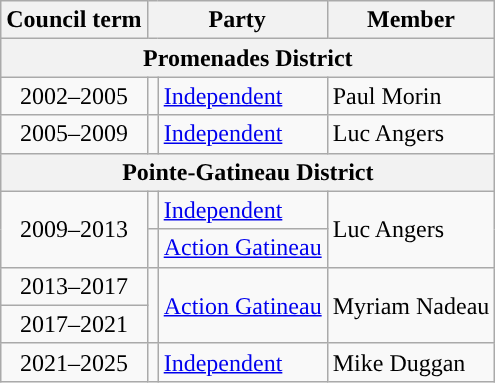<table class="wikitable">
<tr>
<th>Council term</th>
<th colspan="2">Party</th>
<th>Member</th>
</tr>
<tr>
<th colspan="4">Promenades District</th>
</tr>
<tr>
<td align="center">2002–2005</td>
<td style="color:inherit;background-color:"></td>
<td><a href='#'>Independent</a></td>
<td>Paul Morin</td>
</tr>
<tr>
<td align="center">2005–2009</td>
<td style="color:inherit;background-color:"></td>
<td><a href='#'>Independent</a></td>
<td>Luc Angers</td>
</tr>
<tr>
<th colspan="4">Pointe-Gatineau District</th>
</tr>
<tr>
<td rowspan="2" align="center">2009–2013</td>
<td style="color:inherit;background-color:"></td>
<td><a href='#'>Independent</a></td>
<td rowspan="2">Luc Angers</td>
</tr>
<tr>
<td style="color:inherit;background-color:"></td>
<td><a href='#'>Action Gatineau</a></td>
</tr>
<tr>
<td align="center">2013–2017</td>
<td rowspan="2" style="color:inherit;background-color:"></td>
<td rowspan="2"><a href='#'>Action Gatineau</a></td>
<td rowspan="2">Myriam Nadeau</td>
</tr>
<tr>
<td align="center">2017–2021</td>
</tr>
<tr>
<td align="center">2021–2025</td>
<td style="color:inherit;background-color:"></td>
<td><a href='#'>Independent</a></td>
<td>Mike Duggan</td>
</tr>
</table>
